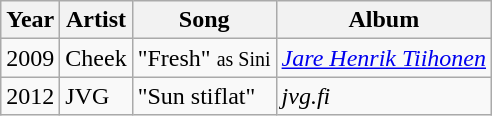<table class="wikitable">
<tr>
<th>Year</th>
<th>Artist</th>
<th>Song</th>
<th>Album</th>
</tr>
<tr>
<td>2009</td>
<td>Cheek</td>
<td>"Fresh" <small>as Sini</small></td>
<td><em><a href='#'>Jare Henrik Tiihonen</a></em></td>
</tr>
<tr>
<td>2012</td>
<td>JVG</td>
<td>"Sun stiflat"</td>
<td><em>jvg.fi</em></td>
</tr>
</table>
